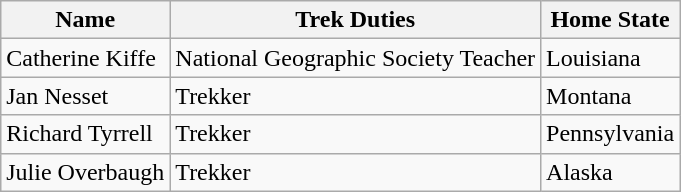<table class="wikitable">
<tr>
<th>Name</th>
<th>Trek Duties</th>
<th>Home State</th>
</tr>
<tr>
<td>Catherine Kiffe</td>
<td>National Geographic Society Teacher</td>
<td>Louisiana</td>
</tr>
<tr>
<td>Jan Nesset</td>
<td>Trekker</td>
<td>Montana</td>
</tr>
<tr>
<td>Richard Tyrrell</td>
<td>Trekker</td>
<td>Pennsylvania</td>
</tr>
<tr>
<td>Julie Overbaugh</td>
<td>Trekker</td>
<td>Alaska</td>
</tr>
</table>
